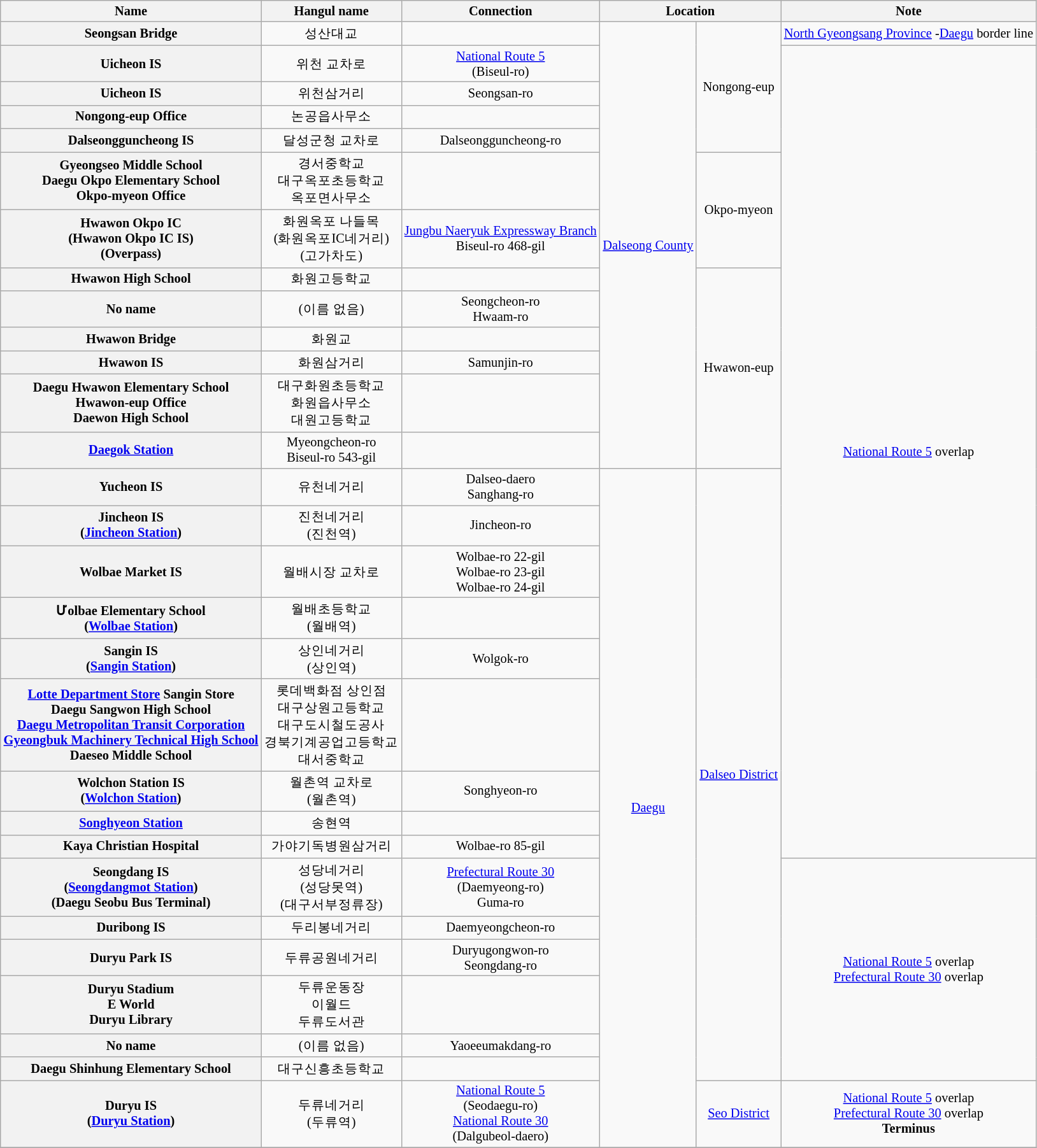<table class="wikitable" style="font-size: 85%; text-align: center;">
<tr>
<th>Name </th>
<th>Hangul name</th>
<th>Connection</th>
<th colspan="2">Location</th>
<th>Note</th>
</tr>
<tr>
<th>Seongsan Bridge</th>
<td>성산대교</td>
<td></td>
<td rowspan=13><a href='#'>Dalseong County</a></td>
<td rowspan=5>Nongong-eup</td>
<td><a href='#'>North Gyeongsang Province</a> -<a href='#'>Daegu</a> border line</td>
</tr>
<tr>
<th>Uicheon IS</th>
<td>위천 교차로</td>
<td><a href='#'>National Route 5</a><br>(Biseul-ro)</td>
<td rowspan=21><a href='#'>National Route 5</a> overlap</td>
</tr>
<tr>
<th>Uicheon IS</th>
<td>위천삼거리</td>
<td>Seongsan-ro</td>
</tr>
<tr>
<th>Nongong-eup Office</th>
<td>논공읍사무소</td>
<td></td>
</tr>
<tr>
<th>Dalseongguncheong IS</th>
<td>달성군청 교차로</td>
<td>Dalseongguncheong-ro</td>
</tr>
<tr>
<th>Gyeongseo Middle School<br>Daegu Okpo Elementary School<br>Okpo-myeon Office</th>
<td>경서중학교<br>대구옥포초등학교<br>옥포면사무소</td>
<td></td>
<td rowspan=2>Okpo-myeon</td>
</tr>
<tr>
<th>Hwawon Okpo IC<br>(Hwawon Okpo IC IS)<br>(Overpass)</th>
<td>화원옥포 나들목<br>(화원옥포IC네거리)<br>(고가차도)</td>
<td><a href='#'>Jungbu Naeryuk Expressway Branch</a><br>Biseul-ro 468-gil</td>
</tr>
<tr>
<th>Hwawon High School</th>
<td>화원고등학교</td>
<td></td>
<td rowspan=6>Hwawon-eup</td>
</tr>
<tr>
<th>No name</th>
<td>(이름 없음)</td>
<td>Seongcheon-ro<br>Hwaam-ro</td>
</tr>
<tr>
<th>Hwawon Bridge</th>
<td>화원교</td>
<td></td>
</tr>
<tr>
<th>Hwawon IS</th>
<td>화원삼거리</td>
<td>Samunjin-ro</td>
</tr>
<tr>
<th>Daegu Hwawon Elementary School <br> Hwawon-eup Office <br> Daewon High School</th>
<td>대구화원초등학교<br>화원읍사무소<br>대원고등학교</td>
<td></td>
</tr>
<tr>
<th><a href='#'>Daegok Station</a></th>
<td>Myeongcheon-ro<br>Biseul-ro 543-gil</td>
</tr>
<tr>
<th>Yucheon IS</th>
<td>유천네거리</td>
<td>Dalseo-daero<br>Sanghang-ro</td>
<td rowspan=16><a href='#'>Daegu</a></td>
<td rowspan=15><a href='#'>Dalseo District</a></td>
</tr>
<tr>
<th>Jincheon IS<br>(<a href='#'>Jincheon Station</a>)</th>
<td>진천네거리<br>(진천역)</td>
<td>Jincheon-ro</td>
</tr>
<tr>
<th>Wolbae Market IS</th>
<td>월배시장 교차로</td>
<td>Wolbae-ro 22-gil<br>Wolbae-ro 23-gil<br>Wolbae-ro 24-gil</td>
</tr>
<tr>
<th>Ưolbae Elementary School<br>(<a href='#'>Wolbae Station</a>)</th>
<td>월배초등학교<br>(월배역)</td>
<td></td>
</tr>
<tr>
<th>Sangin IS<br>(<a href='#'>Sangin Station</a>)</th>
<td>상인네거리<br>(상인역)</td>
<td>Wolgok-ro</td>
</tr>
<tr>
<th><a href='#'>Lotte Department Store</a> Sangin Store<br>Daegu Sangwon High School<br><a href='#'>Daegu Metropolitan Transit Corporation</a><br><a href='#'>Gyeongbuk Machinery Technical High School</a><br>Daeseo Middle School</th>
<td>롯데백화점 상인점<br>대구상원고등학교<br>대구도시철도공사<br>경북기계공업고등학교<br>대서중학교</td>
<td></td>
</tr>
<tr>
<th>Wolchon Station IS<br>(<a href='#'>Wolchon Station</a>)</th>
<td>월촌역 교차로<br>(월촌역)</td>
<td>Songhyeon-ro</td>
</tr>
<tr>
<th><a href='#'>Songhyeon Station</a></th>
<td>송현역</td>
<td></td>
</tr>
<tr>
<th>Kaya Christian Hospital</th>
<td>가야기독병원삼거리</td>
<td>Wolbae-ro 85-gil</td>
</tr>
<tr>
<th>Seongdang IS<br>(<a href='#'>Seongdangmot Station</a>)<br>(Daegu Seobu Bus Terminal)</th>
<td>성당네거리<br>(성당못역)<br>(대구서부정류장)</td>
<td><a href='#'>Prefectural Route 30</a><br>(Daemyeong-ro)<br>Guma-ro</td>
<td rowspan=6><a href='#'>National Route 5</a> overlap<br><a href='#'>Prefectural Route 30</a> overlap</td>
</tr>
<tr>
<th>Duribong IS</th>
<td>두리봉네거리</td>
<td>Daemyeongcheon-ro</td>
</tr>
<tr>
<th>Duryu Park IS</th>
<td>두류공원네거리</td>
<td>Duryugongwon-ro<br>Seongdang-ro</td>
</tr>
<tr>
<th>Duryu Stadium<br>E World<br>Duryu Library</th>
<td>두류운동장<br>이월드<br>두류도서관</td>
<td></td>
</tr>
<tr>
<th>No name</th>
<td>(이름 없음)</td>
<td>Yaoeeumakdang-ro</td>
</tr>
<tr>
<th>Daegu Shinhung Elementary School</th>
<td>대구신흥초등학교</td>
<td></td>
</tr>
<tr>
<th>Duryu IS<br>(<a href='#'>Duryu Station</a>)</th>
<td>두류네거리<br>(두류역)</td>
<td><a href='#'>National Route 5</a><br>(Seodaegu-ro)<br><a href='#'>National Route 30</a><br>(Dalgubeol-daero)</td>
<td><a href='#'>Seo District</a></td>
<td><a href='#'>National Route 5</a> overlap<br><a href='#'>Prefectural Route 30</a> overlap<br><strong>Terminus</strong></td>
</tr>
<tr>
</tr>
</table>
